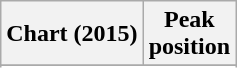<table class="wikitable sortable plainrowheaders" style="text-align:center">
<tr>
<th scope="col">Chart (2015)</th>
<th scope="col">Peak<br> position</th>
</tr>
<tr>
</tr>
<tr>
</tr>
</table>
